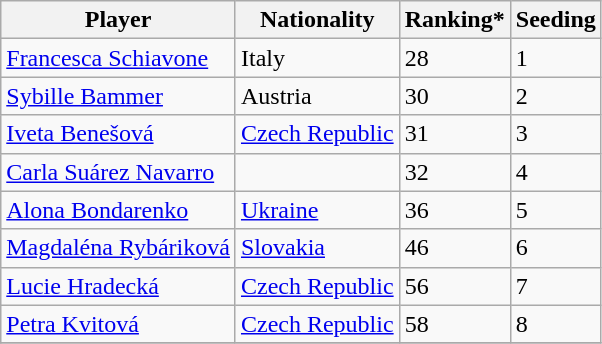<table class="wikitable" border="1">
<tr>
<th>Player</th>
<th>Nationality</th>
<th>Ranking*</th>
<th>Seeding</th>
</tr>
<tr>
<td><a href='#'>Francesca Schiavone</a></td>
<td> Italy</td>
<td>28</td>
<td>1</td>
</tr>
<tr>
<td><a href='#'>Sybille Bammer</a></td>
<td> Austria</td>
<td>30</td>
<td>2</td>
</tr>
<tr>
<td><a href='#'>Iveta Benešová</a></td>
<td> <a href='#'>Czech Republic</a></td>
<td>31</td>
<td>3</td>
</tr>
<tr>
<td><a href='#'>Carla Suárez Navarro</a></td>
<td></td>
<td>32</td>
<td>4</td>
</tr>
<tr>
<td><a href='#'>Alona Bondarenko</a></td>
<td>  <a href='#'>Ukraine</a></td>
<td>36</td>
<td>5</td>
</tr>
<tr>
<td><a href='#'>Magdaléna Rybáriková</a></td>
<td> <a href='#'>Slovakia</a></td>
<td>46</td>
<td>6</td>
</tr>
<tr>
<td><a href='#'>Lucie Hradecká</a></td>
<td> <a href='#'>Czech Republic</a></td>
<td>56</td>
<td>7</td>
</tr>
<tr>
<td><a href='#'>Petra Kvitová</a></td>
<td> <a href='#'>Czech Republic</a></td>
<td>58</td>
<td>8</td>
</tr>
<tr>
</tr>
</table>
